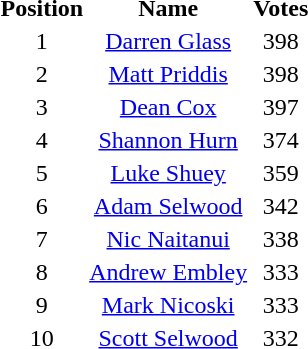<table>
<tr>
<th>Position</th>
<th>Name</th>
<th>Votes</th>
</tr>
<tr style="text-align:center;">
<td>1</td>
<td><a href='#'>Darren Glass</a></td>
<td>398</td>
</tr>
<tr style="text-align:center;">
<td>2</td>
<td><a href='#'>Matt Priddis</a></td>
<td>398</td>
</tr>
<tr style="text-align:center;">
<td>3</td>
<td><a href='#'>Dean Cox</a></td>
<td>397</td>
</tr>
<tr style="text-align:center;">
<td>4</td>
<td><a href='#'>Shannon Hurn</a></td>
<td>374</td>
</tr>
<tr style="text-align:center;">
<td>5</td>
<td><a href='#'>Luke Shuey</a></td>
<td>359</td>
</tr>
<tr style="text-align:center;">
<td>6</td>
<td><a href='#'>Adam Selwood</a></td>
<td>342</td>
</tr>
<tr style="text-align:center;">
<td>7</td>
<td><a href='#'>Nic Naitanui</a></td>
<td>338</td>
</tr>
<tr style="text-align:center;">
<td>8</td>
<td><a href='#'>Andrew Embley</a></td>
<td>333</td>
</tr>
<tr style="text-align:center;">
<td>9</td>
<td><a href='#'>Mark Nicoski</a></td>
<td>333</td>
</tr>
<tr style="text-align:center;">
<td>10</td>
<td><a href='#'>Scott Selwood</a></td>
<td>332</td>
</tr>
</table>
